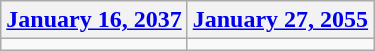<table class=wikitable>
<tr>
<th><a href='#'>January 16, 2037</a></th>
<th><a href='#'>January 27, 2055</a></th>
</tr>
<tr>
<td></td>
<td></td>
</tr>
</table>
